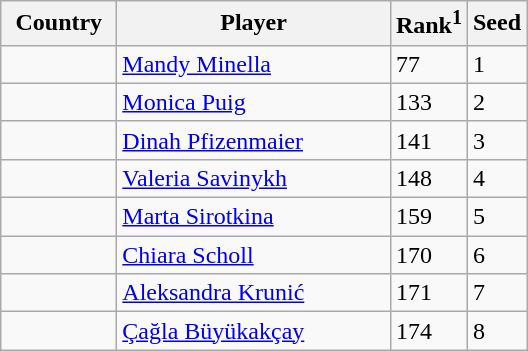<table class="sortable wikitable">
<tr>
<th width="70">Country</th>
<th width="175">Player</th>
<th>Rank<sup>1</sup></th>
<th>Seed</th>
</tr>
<tr>
<td></td>
<td><a href='#'>Mandy Minella</a></td>
<td>77</td>
<td>1</td>
</tr>
<tr>
<td></td>
<td><a href='#'>Monica Puig</a></td>
<td>133</td>
<td>2</td>
</tr>
<tr>
<td></td>
<td><a href='#'>Dinah Pfizenmaier</a></td>
<td>141</td>
<td>3</td>
</tr>
<tr>
<td></td>
<td><a href='#'>Valeria Savinykh</a></td>
<td>148</td>
<td>4</td>
</tr>
<tr>
<td></td>
<td><a href='#'>Marta Sirotkina</a></td>
<td>159</td>
<td>5</td>
</tr>
<tr>
<td></td>
<td><a href='#'>Chiara Scholl</a></td>
<td>170</td>
<td>6</td>
</tr>
<tr>
<td></td>
<td><a href='#'>Aleksandra Krunić</a></td>
<td>171</td>
<td>7</td>
</tr>
<tr>
<td></td>
<td><a href='#'>Çağla Büyükakçay</a></td>
<td>174</td>
<td>8</td>
</tr>
</table>
